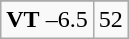<table class="wikitable">
<tr align="center">
</tr>
<tr align="center">
<td><strong>VT</strong> –6.5</td>
<td>52</td>
</tr>
</table>
